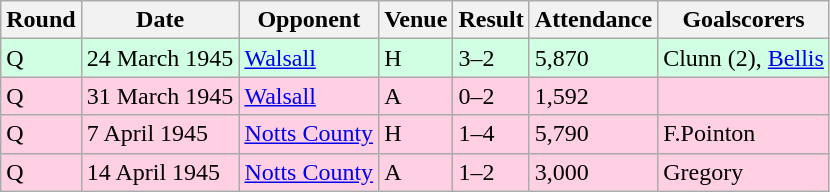<table class="wikitable">
<tr>
<th>Round</th>
<th>Date</th>
<th>Opponent</th>
<th>Venue</th>
<th>Result</th>
<th>Attendance</th>
<th>Goalscorers</th>
</tr>
<tr style="background-color: #d0ffe3;">
<td>Q</td>
<td>24 March 1945</td>
<td><a href='#'>Walsall</a></td>
<td>H</td>
<td>3–2</td>
<td>5,870</td>
<td>Clunn (2), <a href='#'>Bellis</a></td>
</tr>
<tr style="background:#ffd0e3;">
<td>Q</td>
<td>31 March 1945</td>
<td><a href='#'>Walsall</a></td>
<td>A</td>
<td>0–2</td>
<td>1,592</td>
<td></td>
</tr>
<tr style="background:#ffd0e3;">
<td>Q</td>
<td>7 April 1945</td>
<td><a href='#'>Notts County</a></td>
<td>H</td>
<td>1–4</td>
<td>5,790</td>
<td>F.Pointon</td>
</tr>
<tr style="background:#ffd0e3;">
<td>Q</td>
<td>14 April 1945</td>
<td><a href='#'>Notts County</a></td>
<td>A</td>
<td>1–2</td>
<td>3,000</td>
<td>Gregory</td>
</tr>
</table>
